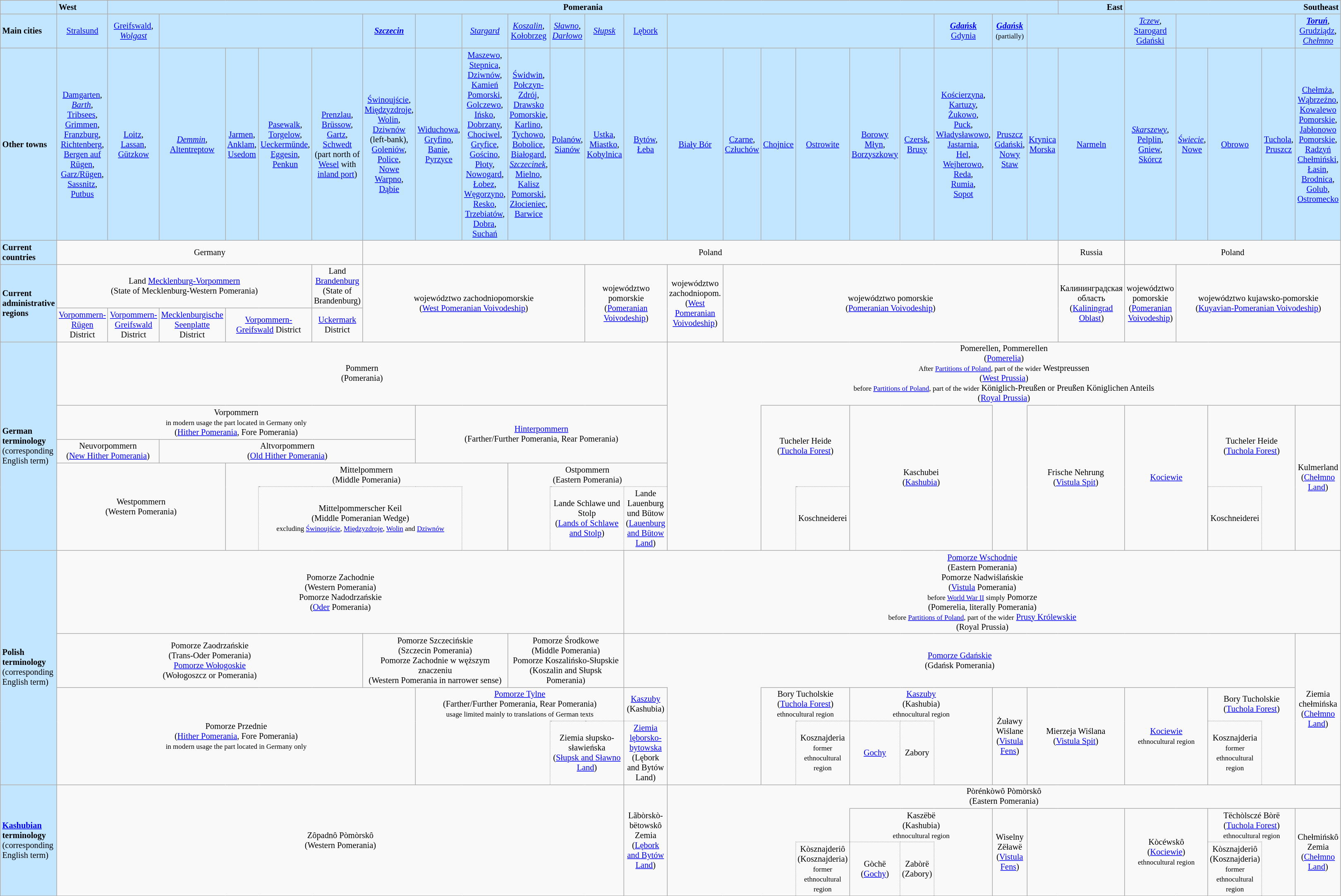<table class=wikitable style="font-size:85%">
<tr style="background:#c2e6ff;">
<td></td>
<td align="left"><strong> West</strong></td>
<td colspan="21" style="text-align:center;"><strong>Pomerania</strong></td>
<td align="right"><strong>East</strong></td>
<td colspan="5" align="right"><strong>Southeast</strong></td>
</tr>
<tr style="text-align:center;" bgcolor="#C2E6FF">
<td style="background:#c2e6ff; text-align:left"><strong>Main cities</strong></td>
<td><a href='#'>Stralsund</a></td>
<td><a href='#'>Greifswald</a>,<br><em><a href='#'>Wolgast</a></em></td>
<td colspan="4"></td>
<td><strong><em><a href='#'>Szczecin</a></em></strong></td>
<td></td>
<td><em><a href='#'>Stargard</a></em></td>
<td><em><a href='#'>Koszalin</a></em>,<br><a href='#'>Kołobrzeg</a></td>
<td><em><a href='#'>Sławno</a></em>,<br><em><a href='#'>Darłowo</a></em></td>
<td><em><a href='#'>Słupsk</a></em></td>
<td><a href='#'>Lębork</a></td>
<td colspan="6"></td>
<td><strong><em><a href='#'>Gdańsk</a></em></strong><br><a href='#'>Gdynia</a></td>
<td><strong><em><a href='#'>Gdańsk</a></em></strong><br><small>(partially)</small></td>
<td colspan="2"></td>
<td><em><a href='#'>Tczew</a></em>,<br><a href='#'>Starogard Gdański</a></td>
<td colspan="3"></td>
<td><strong><em><a href='#'>Toruń</a></em></strong>,<br><a href='#'>Grudziądz</a>,<br><em><a href='#'>Chełmno</a></em></td>
</tr>
<tr style="text-align:center;" bgcolor="#C2E6FF">
<td style="background:#c2e6ff; text-align:left"><strong>Other towns</strong></td>
<td><a href='#'>Damgarten</a>,<br><em><a href='#'>Barth</a></em>,<br> <a href='#'>Tribsees</a>,<br><a href='#'>Grimmen</a>,<br><a href='#'>Franzburg</a>,<br><a href='#'>Richtenberg</a>,<br><a href='#'>Bergen auf Rügen</a>,<br><a href='#'>Garz/Rügen</a>, <br><a href='#'>Sassnitz</a>,<br><a href='#'>Putbus</a></td>
<td><a href='#'>Loitz</a>,<br><a href='#'>Lassan</a>,<br><a href='#'>Gützkow</a></td>
<td><em><a href='#'>Demmin</a></em>,<br><a href='#'>Altentreptow</a></td>
<td><a href='#'>Jarmen</a>,<br><a href='#'>Anklam</a>,<br><a href='#'>Usedom</a></td>
<td><a href='#'>Pasewalk</a>,<br><a href='#'>Torgelow</a>,<br><a href='#'>Ueckermünde</a>,<br><a href='#'>Eggesin</a>,<br><a href='#'>Penkun</a></td>
<td><a href='#'>Prenzlau</a>,<br><a href='#'>Brüssow</a>,<br><a href='#'>Gartz</a>,<br><a href='#'>Schwedt</a> (part north of <a href='#'>Wesel</a> with <a href='#'>inland port</a>)</td>
<td><a href='#'>Świnoujście</a>,<br> <a href='#'>Międzyzdroje</a>,<br><a href='#'>Wolin</a>,<br> <a href='#'>Dziwnów</a> (left-bank),<br><a href='#'>Goleniów</a>,<br><a href='#'>Police</a>,<br><a href='#'>Nowe Warpno</a>,<br><a href='#'>Dąbie</a></td>
<td><a href='#'>Widuchowa</a>, <br><a href='#'>Gryfino</a>, <br><a href='#'>Banie</a>,<br><a href='#'>Pyrzyce</a></td>
<td><a href='#'>Maszewo</a>,<br><a href='#'>Stepnica</a>,<br><a href='#'>Dziwnów</a>,<br><a href='#'>Kamień Pomorski</a>,<br> <a href='#'>Golczewo</a>,<br><a href='#'>Ińsko</a>,<br><a href='#'>Dobrzany</a>,<br><a href='#'>Chociwel</a>, <br><a href='#'>Gryfice</a>, <br> <a href='#'>Gościno</a>, <br><a href='#'>Płoty</a>, <br><a href='#'>Nowogard</a>,<br><a href='#'>Łobez</a>,<br><a href='#'>Węgorzyno</a>,<br><a href='#'>Resko</a>,<br><a href='#'>Trzebiatów</a>,<br><a href='#'>Dobra</a>,<br><a href='#'>Suchań</a></td>
<td><a href='#'>Świdwin</a>,<br><a href='#'>Połczyn-Zdrój</a>,<br><a href='#'>Drawsko Pomorskie</a>,<br><a href='#'>Karlino</a>,<br><a href='#'>Tychowo</a>,<br><a href='#'>Bobolice</a>,<br><a href='#'>Białogard</a>,<br><em><a href='#'>Szczecinek</a></em>,<br><a href='#'>Mielno</a>,<br><a href='#'>Kalisz Pomorski</a>,<br><a href='#'>Złocieniec</a>,<br><a href='#'>Barwice</a></td>
<td><a href='#'>Polanów</a>,<br><a href='#'>Sianów</a></td>
<td><a href='#'>Ustka</a>,<br><a href='#'>Miastko</a>,<br><a href='#'>Kobylnica</a></td>
<td><a href='#'>Bytów</a>,<br><a href='#'>Łeba</a></td>
<td><a href='#'>Biały Bór</a></td>
<td><a href='#'>Czarne</a>,<br><a href='#'>Człuchów</a></td>
<td><a href='#'>Chojnice</a></td>
<td><a href='#'>Ostrowite</a></td>
<td><a href='#'>Borowy Młyn</a>,<br><a href='#'>Borzyszkowy</a></td>
<td><a href='#'>Czersk</a>,<br><a href='#'>Brusy</a></td>
<td><a href='#'>Kościerzyna</a>,<br><a href='#'>Kartuzy</a>,<br><a href='#'>Żukowo</a>,<br><a href='#'>Puck</a>,<br><a href='#'>Władysławowo</a>,<br><a href='#'>Jastarnia</a>,<br><a href='#'>Hel</a>,<br><a href='#'>Wejherowo</a>,<br><a href='#'>Reda</a>,<br><a href='#'>Rumia</a>,<br><a href='#'>Sopot</a></td>
<td><br><a href='#'>Pruszcz Gdański</a>,<br><a href='#'>Nowy Staw</a></td>
<td><a href='#'>Krynica Morska</a></td>
<td><a href='#'>Narmeln</a></td>
<td><em><a href='#'>Skarszewy</a></em>,<br><a href='#'>Pelplin</a>,<br><a href='#'>Gniew</a>,<br><a href='#'>Skórcz</a></td>
<td><em><a href='#'>Świecie</a></em>,<br><a href='#'>Nowe</a></td>
<td><a href='#'>Obrowo</a></td>
<td><a href='#'>Tuchola</a>,<br><a href='#'>Pruszcz</a></td>
<td><a href='#'>Chełmża</a>,<br><a href='#'>Wąbrzeźno</a>,<br> <a href='#'>Kowalewo Pomorskie</a>,<br><a href='#'>Jabłonowo Pomorskie</a>,<br><a href='#'>Radzyń Chełmiński</a>,<br><a href='#'>Łasin</a>,<br><a href='#'>Brodnica</a>,<br><a href='#'>Golub</a>,<br><a href='#'>Ostromecko</a></td>
</tr>
<tr style="text-align:center;">
<td style="background:#c2e6ff; text-align:left;"><strong>Current countries</strong></td>
<td colspan="6">Germany</td>
<td colspan="16">Poland</td>
<td>Russia</td>
<td colspan="5">Poland</td>
</tr>
<tr style="text-align:center;">
<td rowspan="2" style="background:#c2e6ff; text-align:left;"><strong>Current administrative regions</strong></td>
<td colspan="5" rowspan="1">Land <a href='#'>Mecklenburg-Vorpommern</a><br>(State of Mecklenburg-Western Pomerania)</td>
<td colspan="1" rowspan="1">Land <a href='#'>Brandenburg</a><br>(State of Brandenburg)</td>
<td colspan="5" rowspan="2">województwo zachodniopomorskie<br>(<a href='#'>West Pomeranian Voivodeship</a>)</td>
<td colspan="2" rowspan="2">województwo pomorskie<br> (<a href='#'>Pomeranian Voivodeship</a>)</td>
<td rowspan="2">województwo zachodniopom.<br>(<a href='#'>West Pomeranian Voivodeship</a>)</td>
<td colspan="8" rowspan="2">województwo pomorskie<br> (<a href='#'>Pomeranian Voivodeship</a>)</td>
<td rowspan="2">Калининградская область (<a href='#'>Kaliningrad Oblast</a>)</td>
<td rowspan="2">województwo pomorskie<br> (<a href='#'>Pomeranian Voivodeship</a>)</td>
<td colspan="4" rowspan="2">województwo kujawsko-pomorskie<br> (<a href='#'>Kuyavian-Pomeranian Voivodeship</a>)</td>
</tr>
<tr style="text-align:center;">
<td colspan="1" rowspan="1"><a href='#'>Vorpommern-Rügen</a> District</td>
<td colspan="1" rowspan="1"><a href='#'>Vorpommern-Greifswald</a> District</td>
<td colspan="1" rowspan="1"><a href='#'>Mecklenburgische Seenplatte</a> District</td>
<td colspan="2" rowspan="1"><a href='#'>Vorpommern-Greifswald</a> District</td>
<td colspan="1" rowspan="1"><a href='#'>Uckermark</a> District</td>
</tr>
<tr style="text-align:center;">
<td rowspan="5"  style="background:#c2e6ff; text-align:left;"><strong>German terminology</strong><br>(corresponding English term)</td>
<td colspan="13">Pommern<br>(Pomerania)</td>
<td style='border-style: solid  solid  none  solid;' colspan="15">Pomerellen, Pommerellen<br>(<a href='#'>Pomerelia</a>)<br> <small>After <a href='#'>Partitions of Poland</a>, part of the wider</small> Westpreussen<br>(<a href='#'>West Prussia</a>)<br><small>before <a href='#'>Partitions of Poland</a>, part of the wider</small> Königlich-Preußen or Preußen Königlichen Anteils<br>(<a href='#'>Royal Prussia</a>)</td>
</tr>
<tr style="text-align:center;">
<td colspan="7">Vorpommern<br><small>in modern usage the part located in Germany only</small><br>(<a href='#'>Hither Pomerania</a>, Fore Pomerania)<br></td>
<td colspan="6" rowspan="2"><a href='#'>Hinterpommern</a><br>(Farther/Further Pomerania, Rear Pomerania)</td>
<td style='border-style: none  solid  solid  solid' colspan="2" rowspan="4"></td>
<td style='border-style: solid  solid  none  solid' colspan="2" rowspan="3">Tucheler Heide<br> (<a href='#'>Tuchola Forest</a>)</td>
<td colspan="3" rowspan="4">Kaschubei<br>(<a href='#'>Kashubia</a>)</td>
<td style='border-style: none  solid  solid  solid' rowspan="4"></td>
<td colspan="2" rowspan="4">Frische Nehrung<br>(<a href='#'>Vistula Spit</a>)</td>
<td colspan="2" rowspan="4"><a href='#'>Kociewie</a></td>
<td style='border-style: solid  solid  none  solid' colspan="2" rowspan="3">Tucheler Heide<br> (<a href='#'>Tuchola Forest</a>)</td>
<td rowspan="4">Kulmerland <br> (<a href='#'>Chełmno Land</a>)</td>
</tr>
<tr style="text-align:center;">
<td colspan="2">Neuvorpommern <br>(<a href='#'>New Hither Pomerania</a>)</td>
<td colspan="5">Altvorpommern <br>(<a href='#'>Old Hither Pomerania</a>)</td>
</tr>
<tr style="text-align:center;">
<td colspan="3" rowspan="2">Westpommern <br>(Western Pomerania)</td>
<td style='border-style: solid  solid  none  solid' colspan="6">Mittelpommern<br>(Middle Pomerania)</td>
<td style='border-style: solid  solid  none  solid' colspan="4">Ostpommern<br>(Eastern Pomerania)</td>
</tr>
<tr style="text-align:center;">
<td style='border-style: none  dotted  solid  solid;' colspan="1"></td>
<td style='border-style: dotted  dotted  solid  dotted;'  colspan="4">Mittelpommerscher Keil<br> (Middle Pomeranian Wedge) <br>  <small>excluding <a href='#'>Świnoujście</a>, <a href='#'>Międzyzdroje</a>, <a href='#'>Wolin</a> and <a href='#'>Dziwnów</a></small></td>
<td style='border-style: none  solid  solid  dotted;'></td>
<td style='border-style: none  dotted  solid  solid;'></td>
<td style='border-style: dotted  dotted  solid  dotted;' colspan="2">Lande Schlawe und Stolp<br>(<a href='#'>Lands of Schlawe and Stolp</a>)</td>
<td style='border-style: dotted  solid  solid  dotted;' colspan="1">Lande Lauenburg und Bütow<br>(<a href='#'>Lauenburg and Bütow Land</a>)</td>
<td style='border-style: none  dotted  solid  solid'></td>
<td style='border-style: dotted  dotted  solid  dotted'>Koschneiderei</td>
<td style='border-style: dotted  dotted  solid  solid'>Koschneiderei</td>
</tr>
<tr style="text-align:center;">
<td rowspan="4" style="background:#c2e6ff; text-align:left;"><strong>Polish terminology</strong><br>(corresponding English term)</td>
<td colspan="12">Pomorze Zachodnie<br>(Western Pomerania)<br>Pomorze Nadodrzańskie<br>(<a href='#'>Oder</a> Pomerania)<br></td>
<td colspan="16"><a href='#'>Pomorze Wschodnie</a><br>(Eastern Pomerania)<br>Pomorze Nadwiślańskie<br>(<a href='#'>Vistula</a> Pomerania)<br><small>before <a href='#'>World War II</a> simply</small> Pomorze<br>(Pomerelia, literally Pomerania)<br><small>before <a href='#'>Partitions of Poland</a>, part of the wider</small> <a href='#'>Prusy Królewskie</a><br>(Royal Prussia)</td>
</tr>
<tr style="text-align:center;">
<td colspan="6">Pomorze Zaodrzańskie<br>(Trans-Oder Pomerania)<br><a href='#'>Pomorze Wołogoskie</a><br>(Wołogoszcz or  Pomerania)</td>
<td colspan="3">Pomorze Szczecińskie<br> (Szczecin Pomerania)<br>Pomorze Zachodnie w węższym znaczeniu<br>(Western Pomerania in narrower sense)</td>
<td colspan="3">Pomorze Środkowe<br>(Middle Pomerania)<br>Pomorze Koszalińsko-Słupskie<br>(Koszalin and Słupsk Pomerania)</td>
<td style='border-style: solid  solid  none  solid;' colspan="15"><a href='#'>Pomorze Gdańskie</a><br>(Gdańsk Pomerania)</td>
<td rowspan="3">Ziemia chełmińska<br> (<a href='#'>Chełmno Land</a>)</td>
</tr>
<tr style="text-align:center;">
<td colspan="7" rowspan="2">Pomorze Przednie<br>(<a href='#'>Hither Pomerania</a>, Fore Pomerania)<br><small>in modern usage the part located in Germany only </small></td>
<td style='border-style: solid  solid  none  solid;' colspan="5"><a href='#'>Pomorze Tylne</a><br>(Farther/Further Pomerania, Rear Pomerania)<br><small>usage limited mainly to translations of German texts</small></td>
<td style='border-style: solid  solid  none  solid;'><a href='#'>Kaszuby</a><br>(Kashubia)</td>
<td style='border-style: none  solid  none  solid;' colspan="2" rowspan="2"></td>
<td style='border-style: solid  solid  none  solid' colspan="2">Bory Tucholskie<br>(<a href='#'>Tuchola Forest</a>)<br><small>ethnocultural region</small></td>
<td style='border-style: solid  solid  none  solid;' colspan="3"><a href='#'>Kaszuby</a><br>(Kashubia)<br><small>ethnocultural region</small></td>
<td rowspan="2">Żuławy Wiślane<br>(<a href='#'>Vistula Fens</a>)</td>
<td colspan="2" rowspan="2">Mierzeja Wiślana<br>(<a href='#'>Vistula Spit</a>)</td>
<td colspan="2" rowspan="2"><a href='#'>Kociewie</a><br><small>ethnocultural region</small></td>
<td style='border-style: solid  solid  none  solid' colspan="2">Bory Tucholskie<br> (<a href='#'>Tuchola Forest</a>)</td>
</tr>
<tr style="text-align:center;">
<td style='border-style: none  dotted  solid  solid' colspan="3"></td>
<td style='border-style: dotted  solid  solid  dotted' colspan="2">Ziemia słupsko-sławieńska<br>(<a href='#'>Słupsk and Sławno Land</a>)</td>
<td style='border-style: dotted  dotted  solid  solid'><a href='#'>Ziemia lęborsko-bytowska</a><br>(Lębork and Bytów Land)</td>
<td style='border-style: none  dotted  solid  dotted'></td>
<td style='border-style: dotted  solid  solid  dotted'>Kosznajderia<br><small>former ethnocultural region</small></td>
<td style='border-style: dotted  dotted  solid  solid'><a href='#'>Gochy</a></td>
<td style='border-style: dotted  dotted  solid  dotted'>Zabory</td>
<td style='border-style: none  solid  solid  dotted'></td>
<td style='border-style: dotted  dotted  solid  solid'>Kosznajderia<br><small>former ethnocultural region</small></td>
</tr>
<tr style="text-align:center;">
<td rowspan="3" style="background:#c2e6ff; text-align:left;"><strong><a href='#'>Kashubian</a> terminology</strong><br>(corresponding English term)</td>
<td colspan="12" rowspan="3">Zôpadnô Pòmòrskô<br>(Western Pomerania)</td>
<td colspan="1" rowspan="3">Lãbòrskò-bëtowskô Zemia<br> (<a href='#'>Lębork and Bytów Land</a>)</td>
<td style='border-style: solid  solid  none  solid;' colspan="15">Pòrénkòwô Pòmòrskô<br>(Eastern Pomerania)</td>
</tr>
<tr style="text-align:center;">
<td style='border-style: none  solid  none  solid' colspan="4"></td>
<td style='border-style: solid  solid  none  solid' colspan="3">Kaszëbë<br>(Kashubia)<br><small>ethnocultural region</small></td>
<td rowspan="2">Wiselny Zëławë<br>(<a href='#'>Vistula Fens</a>)</td>
<td colspan="2" rowspan="2"></td>
<td colspan="2" rowspan="2">Kòcéwskô<br>(<a href='#'>Kociewie</a>)<br><small>ethnocultural region</small></td>
<td style='border-style: solid  solid  none  solid' colspan="2">Tëchòlsczé Bòrë (<a href='#'>Tuchola Forest</a>) <br><small>ethnocultural region</small></td>
<td rowspan="2">Chełmińskô Zemia<br>(<a href='#'>Chełmno Land</a>)</td>
</tr>
<tr style="text-align:center;">
<td style='border-style: none  dotted  solid  solid' colspan="3"></td>
<td style='border-style: dotted  solid  solid  dotted'>Kòsznajderiô (Kosznajderia)<br><small>former ethnocultural region</small></td>
<td style='border-style: dotted  dotted  solid  solid'>Gòchë<br>(<a href='#'>Gochy</a>)</td>
<td style='border-style: dotted  dotted  solid  dotted'>Zabòrë<br>(Zabory)</td>
<td style='border-style: none  solid  solid  dotted'></td>
<td style='border-style: dotted  dotted  solid  solid'>Kòsznajderiô (Kosznajderia)<br><small>former ethnocultural region</small></td>
</tr>
</table>
